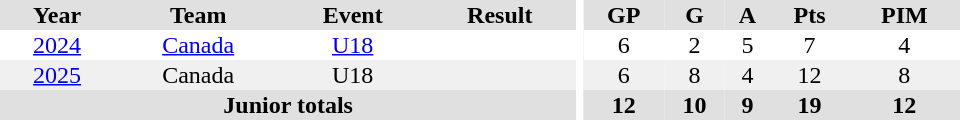<table border="0" cellpadding="1" cellspacing="0" ID="Table3" style="text-align:center; width:40em">
<tr ALIGN="center" bgcolor="#e0e0e0">
<th>Year</th>
<th>Team</th>
<th>Event</th>
<th>Result</th>
<th rowspan="99" bgcolor="#ffffff"></th>
<th>GP</th>
<th>G</th>
<th>A</th>
<th>Pts</th>
<th>PIM</th>
</tr>
<tr>
<td><a href='#'>2024</a></td>
<td><a href='#'>Canada</a></td>
<td><a href='#'>U18</a></td>
<td></td>
<td>6</td>
<td>2</td>
<td>5</td>
<td>7</td>
<td>4</td>
</tr>
<tr bgcolor="#f0f0f0">
<td><a href='#'>2025</a></td>
<td>Canada</td>
<td>U18</td>
<td></td>
<td>6</td>
<td>8</td>
<td>4</td>
<td>12</td>
<td>8</td>
</tr>
<tr bgcolor="#e0e0e0">
<th colspan="4">Junior totals</th>
<th>12</th>
<th>10</th>
<th>9</th>
<th>19</th>
<th>12</th>
</tr>
</table>
